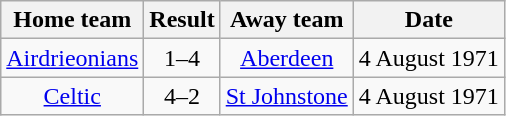<table class="wikitable" style="text-align: center">
<tr>
<th>Home team</th>
<th>Result</th>
<th>Away team</th>
<th>Date</th>
</tr>
<tr>
<td><a href='#'>Airdrieonians</a></td>
<td>1–4</td>
<td><a href='#'>Aberdeen</a></td>
<td>4 August 1971</td>
</tr>
<tr>
<td><a href='#'>Celtic</a></td>
<td>4–2</td>
<td><a href='#'>St Johnstone</a></td>
<td>4 August 1971</td>
</tr>
</table>
